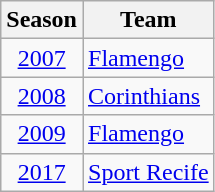<table class="wikitable">
<tr>
<th>Season</th>
<th>Team</th>
</tr>
<tr>
<td align="center"><a href='#'>2007</a></td>
<td><a href='#'>Flamengo</a></td>
</tr>
<tr>
<td align="center"><a href='#'>2008</a></td>
<td><a href='#'>Corinthians</a></td>
</tr>
<tr>
<td align="center"><a href='#'>2009</a></td>
<td><a href='#'>Flamengo</a></td>
</tr>
<tr>
<td align="center"><a href='#'>2017</a></td>
<td><a href='#'>Sport Recife</a></td>
</tr>
</table>
